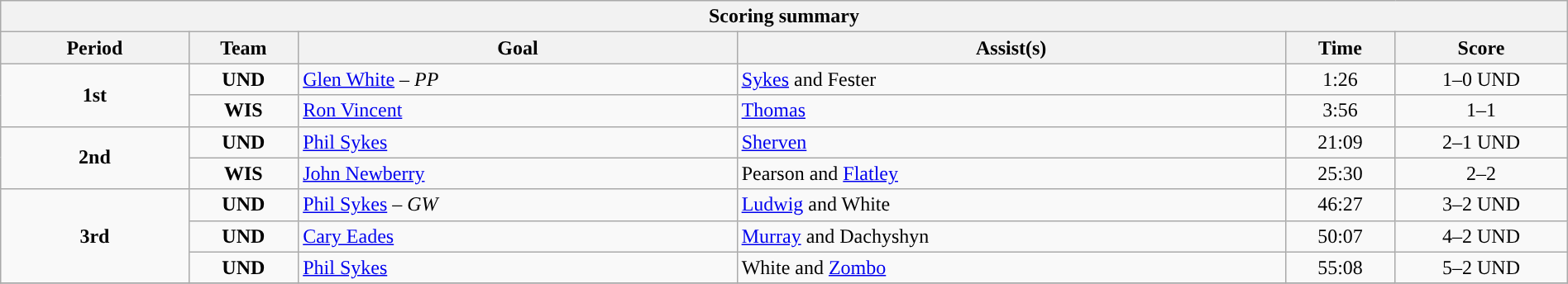<table style="width:100%;" class="wikitable">
<tr>
<th colspan=6>Scoring summary</th>
</tr>
<tr>
<th style="width:12%;">Period</th>
<th style="width:7%;">Team</th>
<th style="width:28%;">Goal</th>
<th style="width:35%;">Assist(s)</th>
<th style="width:7%;">Time</th>
<th style="width:11%;">Score</th>
</tr>
<tr>
<td style="text-align:center;" rowspan="2"><strong>1st</strong></td>
<td align=center><strong>UND</strong></td>
<td><a href='#'>Glen White</a> – <em>PP</em></td>
<td><a href='#'>Sykes</a> and Fester</td>
<td align=center>1:26</td>
<td align=center>1–0 UND</td>
</tr>
<tr>
<td align=center><strong>WIS</strong></td>
<td><a href='#'>Ron Vincent</a></td>
<td><a href='#'>Thomas</a></td>
<td align=center>3:56</td>
<td align=center>1–1</td>
</tr>
<tr>
<td style="text-align:center;" rowspan="2"><strong>2nd</strong></td>
<td align=center><strong>UND</strong></td>
<td><a href='#'>Phil Sykes</a></td>
<td><a href='#'>Sherven</a></td>
<td align=center>21:09</td>
<td align=center>2–1 UND</td>
</tr>
<tr>
<td align=center><strong>WIS</strong></td>
<td><a href='#'>John Newberry</a></td>
<td>Pearson and <a href='#'>Flatley</a></td>
<td align=center>25:30</td>
<td align=center>2–2</td>
</tr>
<tr>
<td style="text-align:center;" rowspan="3"><strong>3rd</strong></td>
<td align=center><strong>UND</strong></td>
<td><a href='#'>Phil Sykes</a> – <em>GW</em></td>
<td><a href='#'>Ludwig</a> and White</td>
<td align=center>46:27</td>
<td align=center>3–2 UND</td>
</tr>
<tr>
<td align=center><strong>UND</strong></td>
<td><a href='#'>Cary Eades</a></td>
<td><a href='#'>Murray</a> and Dachyshyn</td>
<td align=center>50:07</td>
<td align=center>4–2 UND</td>
</tr>
<tr>
<td align=center><strong>UND</strong></td>
<td><a href='#'>Phil Sykes</a></td>
<td>White and <a href='#'>Zombo</a></td>
<td align=center>55:08</td>
<td align=center>5–2 UND</td>
</tr>
<tr>
</tr>
</table>
